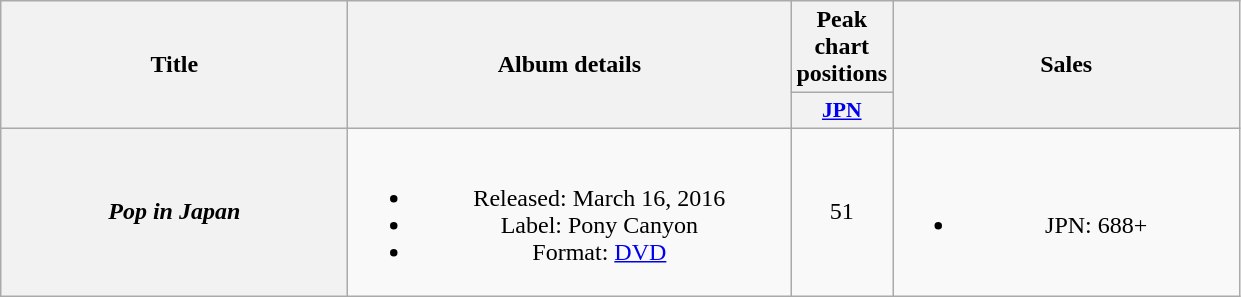<table class="wikitable plainrowheaders" style="text-align:center;" border="1">
<tr>
<th scope="col" rowspan="2" style="width:14em;">Title</th>
<th scope="col" rowspan="2" style="width:18em;">Album details</th>
<th scope="col" colspan="1">Peak chart positions</th>
<th scope="col" rowspan="2" style="width:14em;">Sales</th>
</tr>
<tr>
<th scope="col" style="width:3em;font-size:90%;"><a href='#'>JPN</a><br></th>
</tr>
<tr>
<th scope="row"><em>Pop in Japan</em></th>
<td><br><ul><li>Released: March 16, 2016</li><li>Label: Pony Canyon</li><li>Format: <a href='#'>DVD</a></li></ul></td>
<td>51</td>
<td><br><ul><li>JPN: 688+</li></ul></td>
</tr>
</table>
